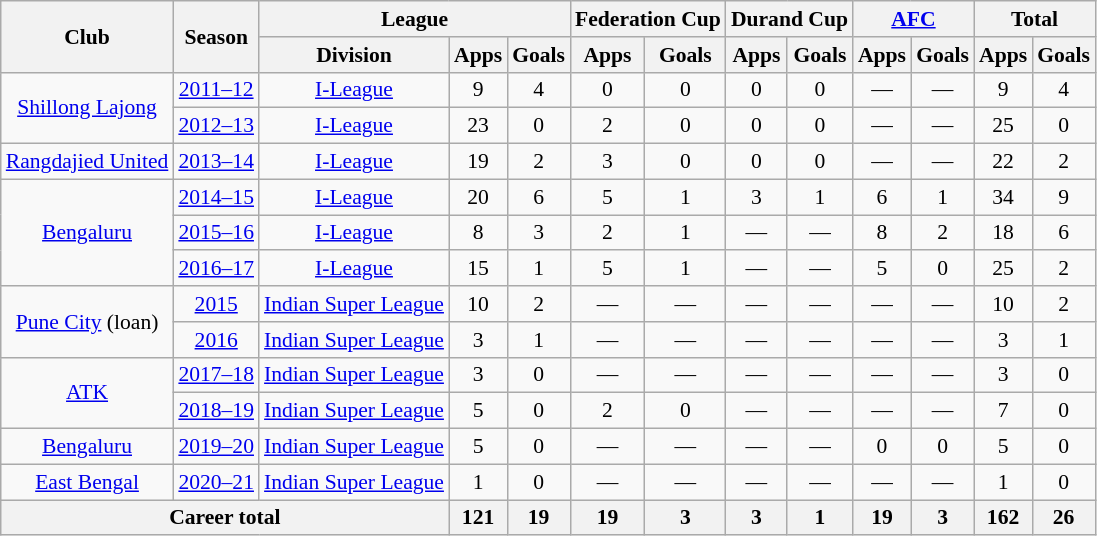<table class="wikitable" style="font-size:90%; text-align:center;">
<tr>
<th rowspan="2">Club</th>
<th rowspan="2">Season</th>
<th colspan="3">League</th>
<th colspan="2">Federation Cup</th>
<th colspan="2">Durand Cup</th>
<th colspan="2"><a href='#'>AFC</a></th>
<th colspan="2">Total</th>
</tr>
<tr>
<th>Division</th>
<th>Apps</th>
<th>Goals</th>
<th>Apps</th>
<th>Goals</th>
<th>Apps</th>
<th>Goals</th>
<th>Apps</th>
<th>Goals</th>
<th>Apps</th>
<th>Goals</th>
</tr>
<tr>
<td rowspan="2"><a href='#'>Shillong Lajong</a></td>
<td><a href='#'>2011–12</a></td>
<td><a href='#'>I-League</a></td>
<td>9</td>
<td>4</td>
<td>0</td>
<td>0</td>
<td>0</td>
<td>0</td>
<td>—</td>
<td>—</td>
<td>9</td>
<td>4</td>
</tr>
<tr>
<td><a href='#'>2012–13</a></td>
<td><a href='#'>I-League</a></td>
<td>23</td>
<td>0</td>
<td>2</td>
<td>0</td>
<td>0</td>
<td>0</td>
<td>—</td>
<td>—</td>
<td>25</td>
<td>0</td>
</tr>
<tr>
<td rowspan="1"><a href='#'>Rangdajied United</a></td>
<td><a href='#'>2013–14</a></td>
<td><a href='#'>I-League</a></td>
<td>19</td>
<td>2</td>
<td>3</td>
<td>0</td>
<td>0</td>
<td>0</td>
<td>—</td>
<td>—</td>
<td>22</td>
<td>2</td>
</tr>
<tr>
<td rowspan="3"><a href='#'>Bengaluru</a></td>
<td><a href='#'>2014–15</a></td>
<td><a href='#'>I-League</a></td>
<td>20</td>
<td>6</td>
<td>5</td>
<td>1</td>
<td>3</td>
<td>1</td>
<td>6</td>
<td>1</td>
<td>34</td>
<td>9</td>
</tr>
<tr>
<td><a href='#'>2015–16</a></td>
<td><a href='#'>I-League</a></td>
<td>8</td>
<td>3</td>
<td>2</td>
<td>1</td>
<td>—</td>
<td>—</td>
<td>8</td>
<td>2</td>
<td>18</td>
<td>6</td>
</tr>
<tr>
<td><a href='#'>2016–17</a></td>
<td><a href='#'>I-League</a></td>
<td>15</td>
<td>1</td>
<td>5</td>
<td>1</td>
<td>—</td>
<td>—</td>
<td>5</td>
<td>0</td>
<td>25</td>
<td>2</td>
</tr>
<tr>
<td rowspan="2"><a href='#'>Pune City</a> (loan)</td>
<td><a href='#'>2015</a></td>
<td><a href='#'>Indian Super League</a></td>
<td>10</td>
<td>2</td>
<td>—</td>
<td>—</td>
<td>—</td>
<td>—</td>
<td>—</td>
<td>—</td>
<td>10</td>
<td>2</td>
</tr>
<tr>
<td><a href='#'>2016</a></td>
<td><a href='#'>Indian Super League</a></td>
<td>3</td>
<td>1</td>
<td>—</td>
<td>—</td>
<td>—</td>
<td>—</td>
<td>—</td>
<td>—</td>
<td>3</td>
<td>1</td>
</tr>
<tr>
<td rowspan="2"><a href='#'>ATK</a></td>
<td><a href='#'>2017–18</a></td>
<td><a href='#'>Indian Super League</a></td>
<td>3</td>
<td>0</td>
<td>—</td>
<td>—</td>
<td>—</td>
<td>—</td>
<td>—</td>
<td>—</td>
<td>3</td>
<td>0</td>
</tr>
<tr>
<td><a href='#'>2018–19</a></td>
<td><a href='#'>Indian Super League</a></td>
<td>5</td>
<td>0</td>
<td>2</td>
<td>0</td>
<td>—</td>
<td>—</td>
<td>—</td>
<td>—</td>
<td>7</td>
<td>0</td>
</tr>
<tr>
<td rowspan="1"><a href='#'>Bengaluru</a></td>
<td><a href='#'>2019–20</a></td>
<td><a href='#'>Indian Super League</a></td>
<td>5</td>
<td>0</td>
<td>—</td>
<td>—</td>
<td>—</td>
<td>—</td>
<td>0</td>
<td>0</td>
<td>5</td>
<td>0</td>
</tr>
<tr>
<td rowspan="1"><a href='#'>East Bengal</a></td>
<td><a href='#'>2020–21</a></td>
<td><a href='#'>Indian Super League</a></td>
<td>1</td>
<td>0</td>
<td>—</td>
<td>—</td>
<td>—</td>
<td>—</td>
<td>—</td>
<td>—</td>
<td>1</td>
<td>0</td>
</tr>
<tr>
<th colspan="3">Career total</th>
<th>121</th>
<th>19</th>
<th>19</th>
<th>3</th>
<th>3</th>
<th>1</th>
<th>19</th>
<th>3</th>
<th>162</th>
<th>26</th>
</tr>
</table>
